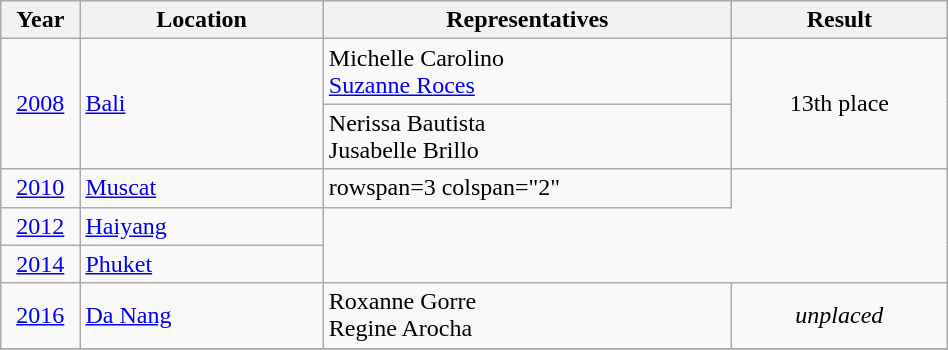<table class="wikitable" style="font-size:100%; width:50%;">
<tr>
<th style= "align=center; width:10em;">Year</th>
<th style= "align=center; width:60em;">Location</th>
<th style= "align=center; width:100em;">Representatives</th>
<th style= "align=center; width:50em;">Result</th>
</tr>
<tr>
<td rowspan=2 align=center><a href='#'>2008</a></td>
<td rowspan=2> <a href='#'>Bali</a></td>
<td>Michelle Carolino <br> <a href='#'>Suzanne Roces</a></td>
<td rowspan=2 align=center>13th place</td>
</tr>
<tr>
<td>Nerissa Bautista <br> Jusabelle Brillo</td>
</tr>
<tr>
<td align=center><a href='#'>2010</a></td>
<td> <a href='#'>Muscat</a></td>
<td>rowspan=3 colspan="2" <small>  </small></td>
</tr>
<tr>
<td align=center><a href='#'>2012</a></td>
<td> <a href='#'>Haiyang</a></td>
</tr>
<tr>
<td align=center><a href='#'>2014</a></td>
<td> <a href='#'>Phuket</a></td>
</tr>
<tr>
<td align=center><a href='#'>2016</a></td>
<td> <a href='#'>Da Nang</a></td>
<td>Roxanne Gorre <br> Regine Arocha</td>
<td align=center><em>unplaced</em></td>
</tr>
<tr>
</tr>
</table>
